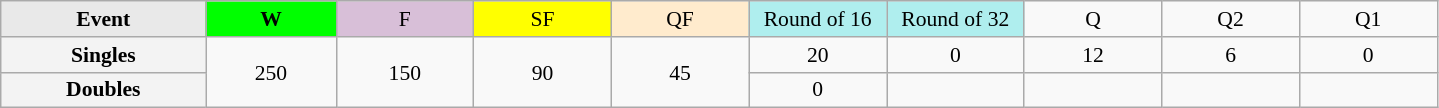<table class=wikitable style=font-size:90%;text-align:center>
<tr>
<td style="width:130px; background:#e9e9e9;"><strong>Event</strong></td>
<td style="width:80px; background:lime;"><strong>W</strong></td>
<td style="width:85px; background:thistle;">F</td>
<td style="width:85px; background:#ff0;">SF</td>
<td style="width:85px; background:#ffebcd;">QF</td>
<td style="width:85px; background:#afeeee;">Round of 16</td>
<td style="width:85px; background:#afeeee;">Round of 32</td>
<td width=85>Q</td>
<td width=85>Q2</td>
<td width=85>Q1</td>
</tr>
<tr>
<th style="background:#f3f3f3;">Singles</th>
<td rowspan=2>250</td>
<td rowspan=2>150</td>
<td rowspan=2>90</td>
<td rowspan=2>45</td>
<td>20</td>
<td>0</td>
<td>12</td>
<td>6</td>
<td>0</td>
</tr>
<tr>
<th style="background:#f3f3f3;">Doubles</th>
<td>0</td>
<td></td>
<td></td>
<td></td>
<td></td>
</tr>
</table>
